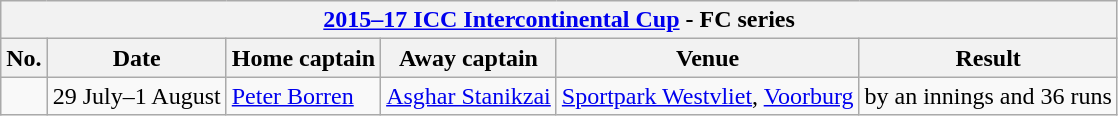<table class="wikitable">
<tr>
<th colspan="6"><a href='#'>2015–17 ICC Intercontinental Cup</a> - FC series</th>
</tr>
<tr>
<th>No.</th>
<th>Date</th>
<th>Home captain</th>
<th>Away captain</th>
<th>Venue</th>
<th>Result</th>
</tr>
<tr>
<td></td>
<td>29 July–1 August</td>
<td><a href='#'>Peter Borren</a></td>
<td><a href='#'>Asghar Stanikzai</a></td>
<td><a href='#'>Sportpark Westvliet</a>, <a href='#'>Voorburg</a></td>
<td> by an innings and 36 runs</td>
</tr>
</table>
